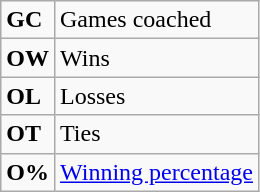<table class="wikitable">
<tr>
<td><strong>GC</strong></td>
<td>Games coached</td>
</tr>
<tr>
<td><strong>OW</strong></td>
<td>Wins</td>
</tr>
<tr>
<td><strong>OL</strong></td>
<td>Losses</td>
</tr>
<tr>
<td><strong>OT</strong></td>
<td>Ties</td>
</tr>
<tr>
<td align="center"><strong>O%</strong></td>
<td><a href='#'>Winning percentage</a></td>
</tr>
</table>
